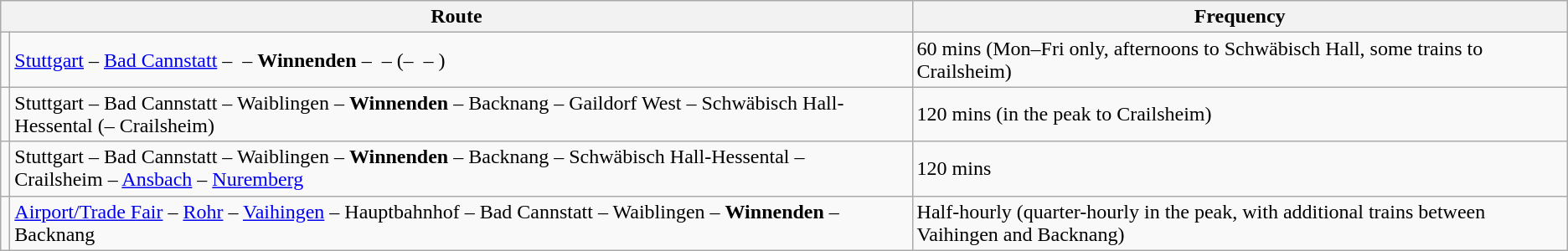<table class="wikitable">
<tr>
<th colspan="2">Route</th>
<th>Frequency</th>
</tr>
<tr>
<td style="text-align:center"></td>
<td><a href='#'>Stuttgart</a> – <a href='#'>Bad Cannstatt</a> –  – <strong>Winnenden</strong> –  –  (–  – )</td>
<td>60 mins (Mon–Fri only, afternoons to Schwäbisch Hall, some trains to Crailsheim)</td>
</tr>
<tr>
<td style="text-align:center"></td>
<td>Stuttgart – Bad Cannstatt – Waiblingen – <strong>Winnenden</strong> – Backnang – Gaildorf West – Schwäbisch Hall-Hessental (– Crailsheim)</td>
<td>120 mins (in the peak to Crailsheim)</td>
</tr>
<tr>
<td align="center"></td>
<td>Stuttgart – Bad Cannstatt – Waiblingen – <strong>Winnenden</strong> – Backnang – Schwäbisch Hall-Hessental – Crailsheim – <a href='#'>Ansbach</a> – <a href='#'>Nuremberg</a></td>
<td>120 mins</td>
</tr>
<tr>
<td align="center"></td>
<td><a href='#'>Airport/Trade Fair</a> – <a href='#'>Rohr</a> – <a href='#'>Vaihingen</a> – Hauptbahnhof – Bad Cannstatt – Waiblingen – <strong>Winnenden</strong> – Backnang</td>
<td>Half-hourly (quarter-hourly in the peak, with additional trains between Vaihingen and Backnang)</td>
</tr>
</table>
